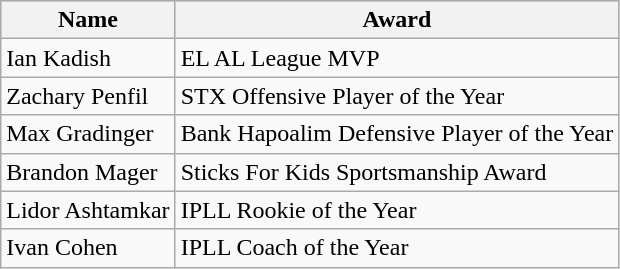<table class="wikitable">
<tr style="background:#cccccc;">
<th>Name</th>
<th>Award</th>
</tr>
<tr>
<td>Ian Kadish</td>
<td>EL AL League MVP</td>
</tr>
<tr>
<td>Zachary Penfil</td>
<td>STX Offensive Player of the Year</td>
</tr>
<tr>
<td>Max Gradinger</td>
<td>Bank Hapoalim Defensive Player of the Year</td>
</tr>
<tr>
<td>Brandon Mager</td>
<td>Sticks For Kids Sportsmanship Award</td>
</tr>
<tr>
<td>Lidor Ashtamkar</td>
<td>IPLL Rookie of the Year</td>
</tr>
<tr>
<td>Ivan Cohen</td>
<td>IPLL Coach of the Year</td>
</tr>
</table>
